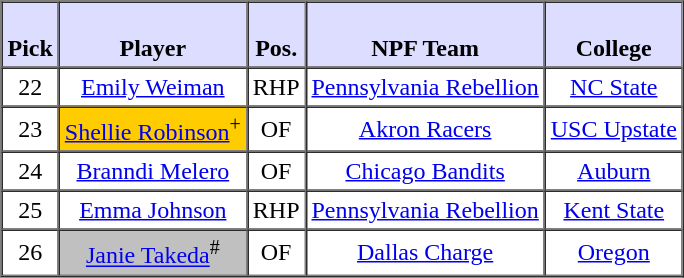<table border="1" cellpadding="3" cellspacing="0" style="text-align:center;">
<tr>
<th style="background:#ddf"><br>Pick</th>
<th style="background:#ddf"><br>Player</th>
<th style="background:#ddf"><br>Pos.</th>
<th style="background:#ddf"><br>NPF Team</th>
<th style="background:#ddf;"><br>College</th>
</tr>
<tr>
<td>22</td>
<td><a href='#'>Emily Weiman</a></td>
<td>RHP</td>
<td><a href='#'>Pennsylvania Rebellion</a></td>
<td><a href='#'>NC State</a></td>
</tr>
<tr>
<td>23</td>
<td style="background:#FFCC00;"><a href='#'>Shellie Robinson</a><sup>+</sup></td>
<td>OF</td>
<td><a href='#'>Akron Racers</a></td>
<td><a href='#'>USC Upstate</a></td>
</tr>
<tr>
<td>24</td>
<td><a href='#'>Branndi Melero</a></td>
<td>OF</td>
<td><a href='#'>Chicago Bandits</a></td>
<td><a href='#'>Auburn</a></td>
</tr>
<tr>
<td>25</td>
<td><a href='#'>Emma Johnson</a></td>
<td>RHP</td>
<td><a href='#'>Pennsylvania Rebellion</a></td>
<td><a href='#'>Kent State</a></td>
</tr>
<tr>
<td>26</td>
<td style="background:#C0C0C0;"><a href='#'>Janie Takeda</a><sup>#</sup></td>
<td>OF</td>
<td><a href='#'>Dallas Charge</a></td>
<td><a href='#'>Oregon</a></td>
</tr>
</table>
